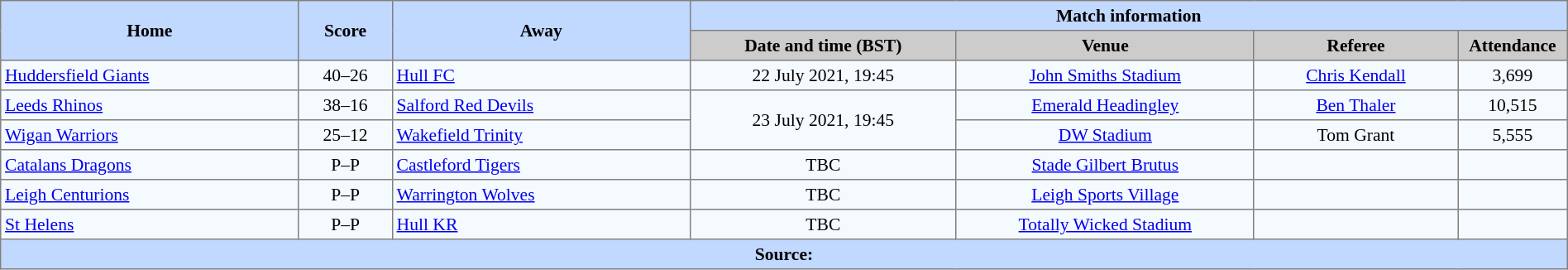<table border=1 style="border-collapse:collapse; font-size:90%; text-align:center;" cellpadding=3 cellspacing=0 width=100%>
<tr style="background:#C1D8ff;">
<th scope="col" rowspan=2 width=19%>Home</th>
<th scope="col" rowspan=2 width=6%>Score</th>
<th scope="col" rowspan=2 width=19%>Away</th>
<th colspan=4>Match information</th>
</tr>
<tr style="background:#CCCCCC;">
<th scope="col" width=17%>Date and time (BST)</th>
<th scope="col" width=19%>Venue</th>
<th scope="col" width=13%>Referee</th>
<th scope="col" width=7%>Attendance</th>
</tr>
<tr style="background:#F5FAFF;">
<td style="text-align:left;"> <a href='#'>Huddersfield Giants</a></td>
<td>40–26</td>
<td style="text-align:left;"> <a href='#'>Hull FC</a></td>
<td>22 July 2021, 19:45</td>
<td><a href='#'>John Smiths Stadium</a></td>
<td><a href='#'>Chris Kendall</a></td>
<td>3,699</td>
</tr>
<tr style="background:#F5FAFF;">
<td style="text-align:left;"> <a href='#'>Leeds Rhinos</a></td>
<td>38–16</td>
<td style="text-align:left;"> <a href='#'>Salford Red Devils</a></td>
<td rowspan=2>23 July 2021, 19:45</td>
<td><a href='#'>Emerald Headingley</a></td>
<td><a href='#'>Ben Thaler</a></td>
<td>10,515</td>
</tr>
<tr style="background:#F5FAFF;">
<td style="text-align:left;"> <a href='#'>Wigan Warriors</a></td>
<td>25–12</td>
<td style="text-align:left;"> <a href='#'>Wakefield Trinity</a></td>
<td><a href='#'>DW Stadium</a></td>
<td>Tom Grant</td>
<td>5,555</td>
</tr>
<tr style="background:#F5FAFF;">
<td style="text-align:left;"> <a href='#'>Catalans Dragons</a></td>
<td>P–P</td>
<td style="text-align:left;"> <a href='#'>Castleford Tigers</a></td>
<td>TBC</td>
<td><a href='#'>Stade Gilbert Brutus</a></td>
<td></td>
<td></td>
</tr>
<tr style="background:#F5FAFF;">
<td style="text-align:left;"> <a href='#'>Leigh Centurions</a></td>
<td>P–P</td>
<td style="text-align:left;"> <a href='#'>Warrington Wolves</a></td>
<td>TBC</td>
<td><a href='#'>Leigh Sports Village</a></td>
<td></td>
<td></td>
</tr>
<tr style="background:#F5FAFF;">
<td style="text-align:left;"> <a href='#'>St Helens</a></td>
<td>P–P</td>
<td style="text-align:left;"> <a href='#'>Hull KR</a></td>
<td>TBC</td>
<td><a href='#'>Totally Wicked Stadium</a></td>
<td></td>
<td></td>
</tr>
<tr style="background:#c1d8ff;">
<th colspan=7>Source:</th>
</tr>
</table>
